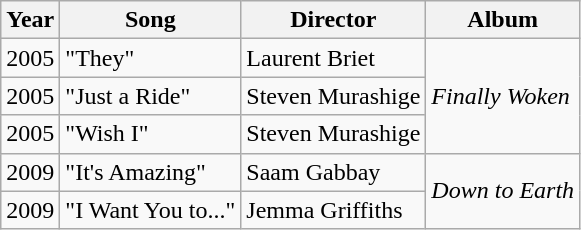<table class="wikitable plainrowheaders">
<tr>
<th scope="col">Year</th>
<th scope="col">Song</th>
<th scope="col">Director</th>
<th scope="col">Album</th>
</tr>
<tr>
<td>2005</td>
<td>"They"</td>
<td>Laurent Briet</td>
<td rowspan=3><em>Finally Woken</em></td>
</tr>
<tr>
<td>2005</td>
<td>"Just a Ride"</td>
<td>Steven Murashige</td>
</tr>
<tr>
<td>2005</td>
<td>"Wish I"</td>
<td>Steven Murashige</td>
</tr>
<tr>
<td>2009</td>
<td>"It's Amazing"</td>
<td>Saam Gabbay</td>
<td rowspan=2><em>Down to Earth</em></td>
</tr>
<tr>
<td>2009</td>
<td>"I Want You to..."</td>
<td>Jemma Griffiths</td>
</tr>
</table>
